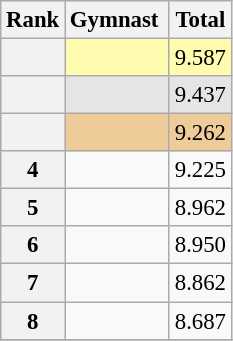<table class="wikitable sortable" style="text-align:center; font-size:95%">
<tr>
<th scope=col>Rank</th>
<th scope=col>Gymnast </th>
<th scope=col>Total</th>
</tr>
<tr bgcolor=fffcaf>
<th scope=row style="text-align:center"></th>
<td align=left> </td>
<td>9.587</td>
</tr>
<tr bgcolor=e5e5e5>
<th scope=row style="text-align:center"></th>
<td align=left> </td>
<td>9.437</td>
</tr>
<tr bgcolor=eecc99>
<th scope=row style="text-align:center"></th>
<td align=left> </td>
<td>9.262</td>
</tr>
<tr>
<th scope=row style="text-align:center">4</th>
<td align=left> </td>
<td>9.225</td>
</tr>
<tr>
<th scope=row style="text-align:center">5</th>
<td align=left> </td>
<td>8.962</td>
</tr>
<tr>
<th scope=row style="text-align:center">6</th>
<td align=left> </td>
<td>8.950</td>
</tr>
<tr>
<th scope=row style="text-align:center">7</th>
<td align=left> </td>
<td>8.862</td>
</tr>
<tr>
<th scope=row style="text-align:center">8</th>
<td align=left> </td>
<td>8.687</td>
</tr>
<tr>
</tr>
</table>
